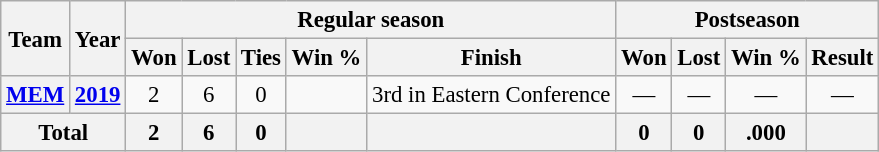<table class="wikitable" style="font-size: 95%; text-align:center;">
<tr>
<th rowspan="2">Team</th>
<th rowspan="2">Year</th>
<th colspan="5">Regular season</th>
<th colspan="4">Postseason</th>
</tr>
<tr>
<th>Won</th>
<th>Lost</th>
<th>Ties</th>
<th>Win %</th>
<th>Finish</th>
<th>Won</th>
<th>Lost</th>
<th>Win %</th>
<th>Result</th>
</tr>
<tr>
<th><a href='#'>MEM</a></th>
<th><a href='#'>2019</a></th>
<td>2</td>
<td>6</td>
<td>0</td>
<td></td>
<td>3rd in Eastern Conference</td>
<td>—</td>
<td>—</td>
<td>—</td>
<td>—</td>
</tr>
<tr>
<th colspan="2">Total</th>
<th>2</th>
<th>6</th>
<th>0</th>
<th></th>
<th></th>
<th>0</th>
<th>0</th>
<th>.000</th>
<th></th>
</tr>
</table>
